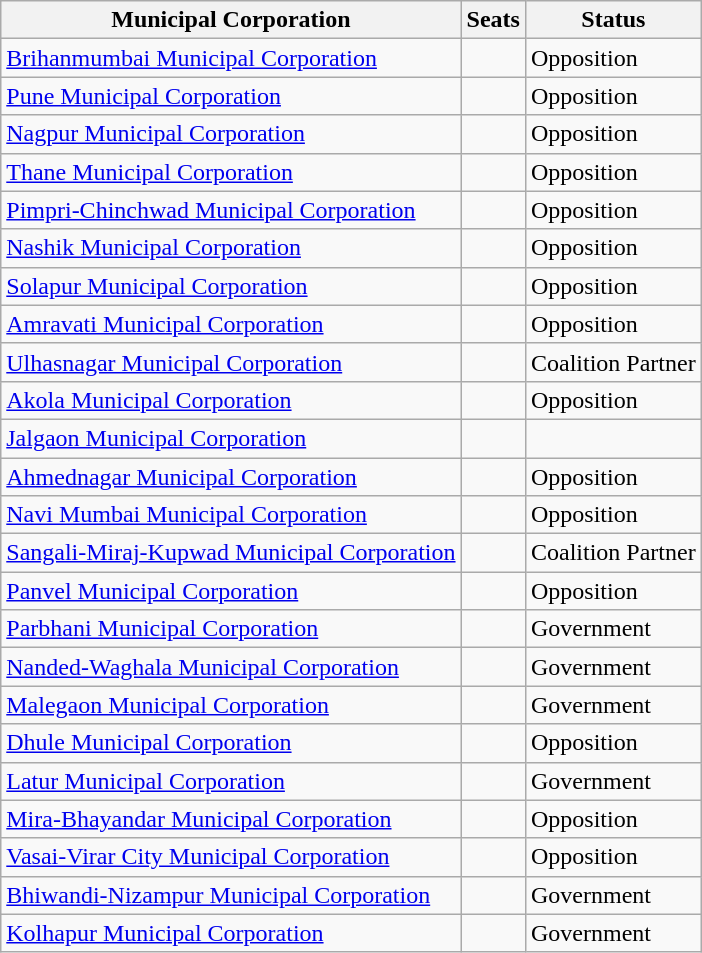<table class="wikitable sortable" style="font-size: x-big">
<tr>
<th>Municipal Corporation</th>
<th>Seats</th>
<th>Status</th>
</tr>
<tr>
<td><a href='#'>Brihanmumbai Municipal Corporation</a></td>
<td></td>
<td>Opposition</td>
</tr>
<tr>
<td><a href='#'>Pune Municipal Corporation</a></td>
<td></td>
<td>Opposition</td>
</tr>
<tr>
<td><a href='#'>Nagpur Municipal Corporation</a></td>
<td></td>
<td>Opposition</td>
</tr>
<tr>
<td><a href='#'>Thane Municipal Corporation</a></td>
<td></td>
<td>Opposition</td>
</tr>
<tr>
<td><a href='#'>Pimpri-Chinchwad Municipal Corporation</a></td>
<td></td>
<td>Opposition</td>
</tr>
<tr>
<td><a href='#'>Nashik Municipal Corporation</a></td>
<td></td>
<td>Opposition</td>
</tr>
<tr>
<td><a href='#'>Solapur Municipal Corporation</a></td>
<td></td>
<td>Opposition</td>
</tr>
<tr>
<td><a href='#'>Amravati Municipal Corporation</a></td>
<td></td>
<td>Opposition</td>
</tr>
<tr>
<td><a href='#'>Ulhasnagar Municipal Corporation</a></td>
<td></td>
<td>Coalition Partner</td>
</tr>
<tr>
<td><a href='#'>Akola Municipal Corporation</a></td>
<td></td>
<td>Opposition</td>
</tr>
<tr>
<td><a href='#'>Jalgaon Municipal Corporation</a></td>
<td></td>
<td></td>
</tr>
<tr>
<td><a href='#'>Ahmednagar Municipal Corporation</a></td>
<td></td>
<td>Opposition</td>
</tr>
<tr>
<td><a href='#'>Navi Mumbai Municipal Corporation</a></td>
<td></td>
<td>Opposition</td>
</tr>
<tr>
<td><a href='#'>Sangali-Miraj-Kupwad Municipal Corporation</a></td>
<td></td>
<td>Coalition Partner</td>
</tr>
<tr>
<td><a href='#'>Panvel Municipal Corporation</a></td>
<td></td>
<td>Opposition</td>
</tr>
<tr>
<td><a href='#'>Parbhani Municipal Corporation</a></td>
<td></td>
<td>Government</td>
</tr>
<tr>
<td><a href='#'>Nanded-Waghala Municipal Corporation</a></td>
<td></td>
<td>Government</td>
</tr>
<tr>
<td><a href='#'>Malegaon Municipal Corporation</a></td>
<td></td>
<td>Government</td>
</tr>
<tr>
<td><a href='#'>Dhule Municipal Corporation</a></td>
<td></td>
<td>Opposition</td>
</tr>
<tr>
<td><a href='#'>Latur Municipal Corporation</a></td>
<td></td>
<td>Government</td>
</tr>
<tr>
<td><a href='#'>Mira-Bhayandar Municipal Corporation</a></td>
<td></td>
<td>Opposition</td>
</tr>
<tr>
<td><a href='#'>Vasai-Virar City Municipal Corporation</a></td>
<td></td>
<td>Opposition</td>
</tr>
<tr>
<td><a href='#'>Bhiwandi-Nizampur Municipal Corporation</a></td>
<td></td>
<td>Government</td>
</tr>
<tr>
<td><a href='#'>Kolhapur Municipal Corporation</a></td>
<td></td>
<td>Government</td>
</tr>
</table>
